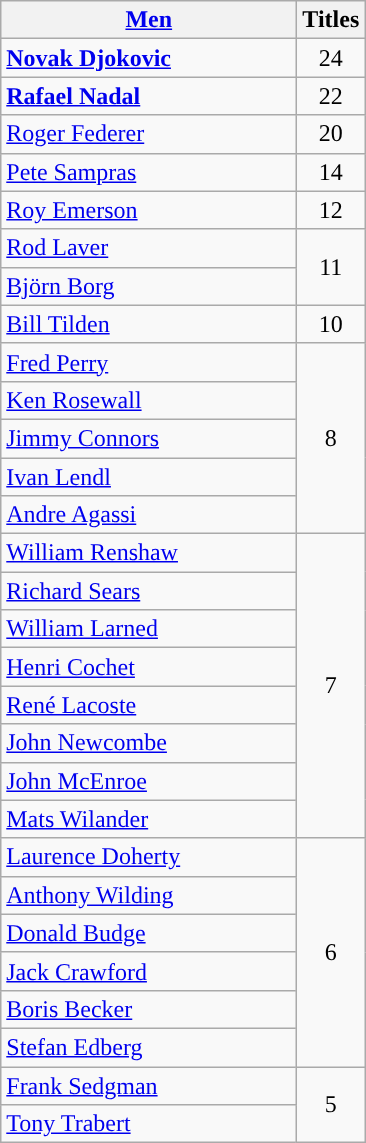<table class="wikitable">
<tr>
<th width=190><a href='#'>Men</a></th>
<th>Titles</th>
</tr>
<tr>
<td> <strong><a href='#'>Novak Djokovic</a></strong></td>
<td style="text-align:center;">24</td>
</tr>
<tr>
<td> <strong><a href='#'>Rafael Nadal</a></strong></td>
<td style="text-align:center;">22</td>
</tr>
<tr>
<td> <a href='#'>Roger Federer</a></td>
<td style="text-align:center;">20</td>
</tr>
<tr>
<td> <a href='#'>Pete Sampras</a></td>
<td style="text-align:center;">14</td>
</tr>
<tr>
<td> <a href='#'>Roy Emerson</a></td>
<td style="text-align:center;">12</td>
</tr>
<tr>
<td> <a href='#'>Rod Laver</a></td>
<td style="text-align:center;" rowspan = 2>11</td>
</tr>
<tr>
<td> <a href='#'>Björn Borg</a></td>
</tr>
<tr>
<td> <a href='#'>Bill Tilden</a></td>
<td style="text-align:center;">10</td>
</tr>
<tr>
<td> <a href='#'>Fred Perry</a></td>
<td style="text-align:center;" rowspan = 5>8</td>
</tr>
<tr>
<td> <a href='#'>Ken Rosewall</a></td>
</tr>
<tr>
<td> <a href='#'>Jimmy Connors</a></td>
</tr>
<tr>
<td> <a href='#'>Ivan Lendl</a></td>
</tr>
<tr>
<td> <a href='#'>Andre Agassi</a></td>
</tr>
<tr>
<td> <a href='#'>William Renshaw</a></td>
<td style="text-align:center;" rowspan = 8>7</td>
</tr>
<tr>
<td> <a href='#'>Richard Sears</a></td>
</tr>
<tr>
<td> <a href='#'>William Larned</a></td>
</tr>
<tr>
<td> <a href='#'>Henri Cochet</a></td>
</tr>
<tr>
<td> <a href='#'>René Lacoste</a></td>
</tr>
<tr>
<td> <a href='#'>John Newcombe</a></td>
</tr>
<tr>
<td> <a href='#'>John McEnroe</a></td>
</tr>
<tr>
<td> <a href='#'>Mats Wilander</a></td>
</tr>
<tr>
<td> <a href='#'>Laurence Doherty</a></td>
<td style="text-align:center;" rowspan = 6>6</td>
</tr>
<tr>
<td> <a href='#'>Anthony Wilding</a></td>
</tr>
<tr>
<td> <a href='#'>Donald Budge</a></td>
</tr>
<tr>
<td> <a href='#'>Jack Crawford</a></td>
</tr>
<tr>
<td> <a href='#'>Boris Becker</a></td>
</tr>
<tr>
<td> <a href='#'>Stefan Edberg</a></td>
</tr>
<tr>
<td> <a href='#'>Frank Sedgman</a></td>
<td style="text-align:center;" rowspan = 2>5</td>
</tr>
<tr>
<td> <a href='#'>Tony Trabert</a></td>
</tr>
</table>
